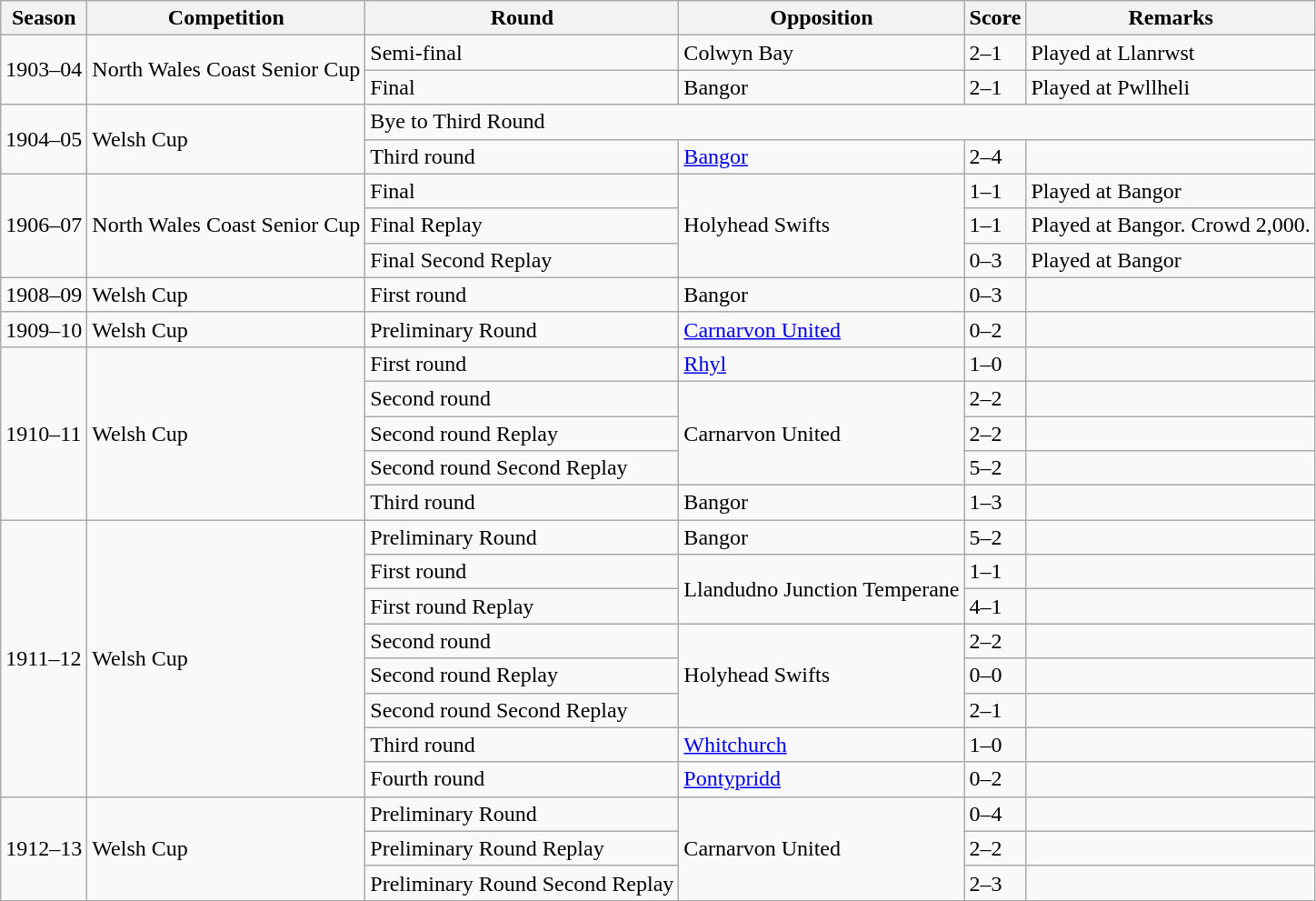<table class="wikitable">
<tr>
<th>Season</th>
<th>Competition</th>
<th>Round</th>
<th>Opposition</th>
<th>Score</th>
<th>Remarks</th>
</tr>
<tr>
<td rowspan="2">1903–04</td>
<td rowspan="2">North Wales Coast Senior Cup</td>
<td>Semi-final</td>
<td>Colwyn Bay</td>
<td>2–1</td>
<td>Played at Llanrwst</td>
</tr>
<tr>
<td>Final</td>
<td>Bangor</td>
<td>2–1</td>
<td>Played at Pwllheli</td>
</tr>
<tr>
<td rowspan="2">1904–05</td>
<td rowspan="2">Welsh Cup</td>
<td colspan="4">Bye to Third Round</td>
</tr>
<tr>
<td>Third round</td>
<td><a href='#'>Bangor</a></td>
<td>2–4</td>
<td></td>
</tr>
<tr>
<td rowspan="3">1906–07</td>
<td rowspan="3">North Wales Coast Senior Cup</td>
<td>Final</td>
<td rowspan="3">Holyhead Swifts</td>
<td>1–1</td>
<td>Played at Bangor</td>
</tr>
<tr>
<td>Final Replay</td>
<td>1–1</td>
<td>Played at Bangor. Crowd 2,000.</td>
</tr>
<tr>
<td>Final Second Replay</td>
<td>0–3</td>
<td>Played at Bangor</td>
</tr>
<tr>
<td>1908–09</td>
<td>Welsh Cup</td>
<td>First round</td>
<td>Bangor</td>
<td>0–3</td>
<td></td>
</tr>
<tr>
<td>1909–10</td>
<td>Welsh Cup</td>
<td>Preliminary Round</td>
<td><a href='#'>Carnarvon United</a></td>
<td>0–2</td>
<td></td>
</tr>
<tr>
<td rowspan="5">1910–11</td>
<td rowspan="5">Welsh Cup</td>
<td>First round</td>
<td><a href='#'>Rhyl</a></td>
<td>1–0</td>
<td></td>
</tr>
<tr>
<td>Second round</td>
<td rowspan="3">Carnarvon United</td>
<td>2–2</td>
<td></td>
</tr>
<tr>
<td>Second round Replay</td>
<td>2–2</td>
<td></td>
</tr>
<tr>
<td>Second round Second Replay</td>
<td>5–2</td>
<td></td>
</tr>
<tr>
<td>Third round</td>
<td>Bangor</td>
<td>1–3</td>
<td></td>
</tr>
<tr>
<td rowspan="8">1911–12</td>
<td rowspan="8">Welsh Cup</td>
<td>Preliminary Round</td>
<td>Bangor</td>
<td>5–2</td>
<td></td>
</tr>
<tr>
<td>First round</td>
<td rowspan="2">Llandudno Junction Temperane</td>
<td>1–1</td>
<td></td>
</tr>
<tr>
<td>First round Replay</td>
<td>4–1</td>
<td></td>
</tr>
<tr>
<td>Second round</td>
<td rowspan="3">Holyhead Swifts</td>
<td>2–2</td>
<td></td>
</tr>
<tr>
<td>Second round Replay</td>
<td>0–0</td>
<td></td>
</tr>
<tr>
<td>Second round Second Replay</td>
<td>2–1</td>
<td></td>
</tr>
<tr>
<td>Third round</td>
<td><a href='#'>Whitchurch</a></td>
<td>1–0</td>
<td></td>
</tr>
<tr>
<td>Fourth round</td>
<td><a href='#'>Pontypridd</a></td>
<td>0–2</td>
<td></td>
</tr>
<tr>
<td rowspan="3">1912–13</td>
<td rowspan="3">Welsh Cup</td>
<td>Preliminary Round</td>
<td rowspan="3">Carnarvon United</td>
<td>0–4</td>
<td></td>
</tr>
<tr>
<td>Preliminary Round Replay</td>
<td>2–2</td>
<td></td>
</tr>
<tr>
<td>Preliminary Round Second Replay</td>
<td>2–3</td>
<td></td>
</tr>
</table>
